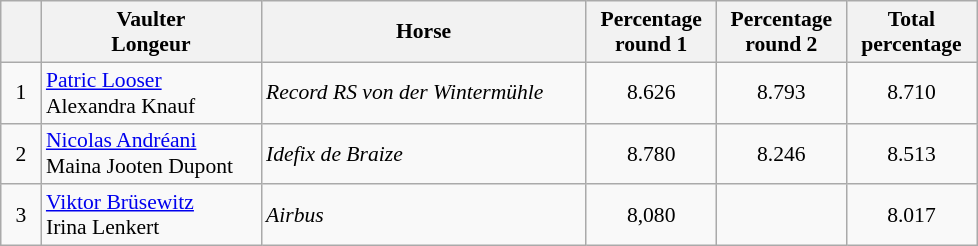<table class="wikitable" style="font-size: 90%">
<tr>
<th width=20></th>
<th width=140>Vaulter<br>Longeur</th>
<th width=210>Horse</th>
<th width=80>Percentage<br>round 1</th>
<th width=80>Percentage<br>round 2</th>
<th width=80>Total<br>percentage</th>
</tr>
<tr>
<td align=center>1</td>
<td> <a href='#'>Patric Looser</a><br>Alexandra Knauf</td>
<td><em>Record RS von der Wintermühle</em></td>
<td align=center>8.626</td>
<td align=center>8.793</td>
<td align=center>8.710</td>
</tr>
<tr>
<td align=center>2</td>
<td> <a href='#'>Nicolas Andréani</a><br>Maina Jooten Dupont</td>
<td><em>Idefix de Braize</em></td>
<td align=center>8.780</td>
<td align=center>8.246</td>
<td align=center>8.513</td>
</tr>
<tr>
<td align=center>3</td>
<td> <a href='#'>Viktor Brüsewitz</a><br>Irina Lenkert</td>
<td><em>Airbus</em></td>
<td align=center>8,080</td>
<td align=center></td>
<td align=center>8.017</td>
</tr>
</table>
